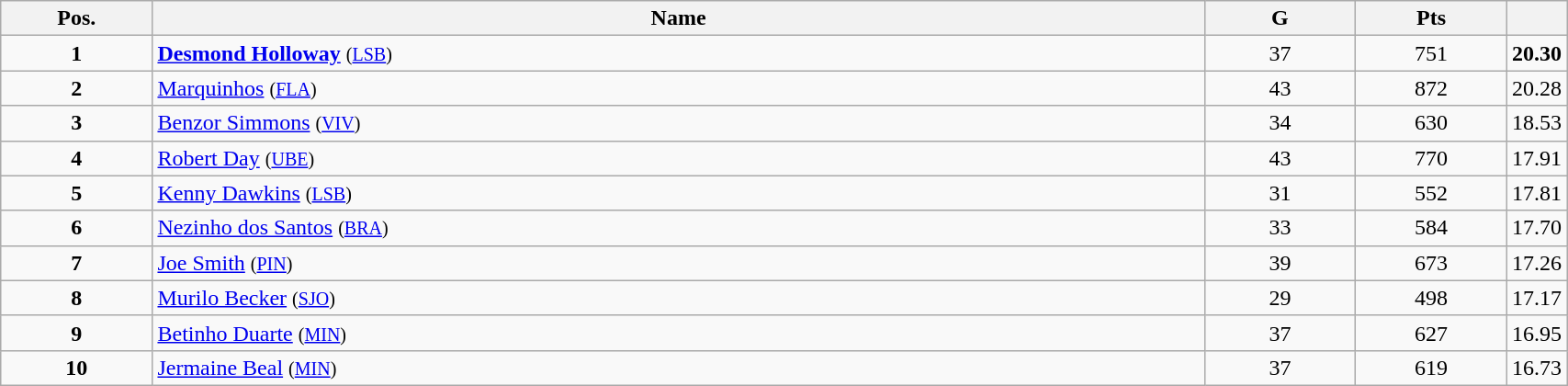<table class="wikitable" style="width:90%;">
<tr>
<th style="width:10%;">Pos.</th>
<th style="width:70%;">Name</th>
<th style="width:10%;">G</th>
<th style="width:10%;">Pts</th>
<th style="width:10%;"></th>
</tr>
<tr align=center>
<td><strong>1</strong></td>
<td align=left> <strong><a href='#'>Desmond Holloway</a></strong> <small>(<a href='#'>LSB</a>)</small></td>
<td>37</td>
<td>751</td>
<td><strong>20.30</strong></td>
</tr>
<tr align=center>
<td><strong>2</strong></td>
<td align=left> <a href='#'>Marquinhos</a> <small>(<a href='#'>FLA</a>)</small></td>
<td>43</td>
<td>872</td>
<td>20.28</td>
</tr>
<tr align=center>
<td><strong>3</strong></td>
<td align=left> <a href='#'>Benzor Simmons</a> <small>(<a href='#'>VIV</a>)</small></td>
<td>34</td>
<td>630</td>
<td>18.53</td>
</tr>
<tr align=center>
<td><strong>4</strong></td>
<td align=left> <a href='#'>Robert Day</a> <small>(<a href='#'>UBE</a>)</small></td>
<td>43</td>
<td>770</td>
<td>17.91</td>
</tr>
<tr align=center>
<td><strong>5</strong></td>
<td align=left> <a href='#'>Kenny Dawkins</a> <small>(<a href='#'>LSB</a>)</small></td>
<td>31</td>
<td>552</td>
<td>17.81</td>
</tr>
<tr align=center>
<td><strong>6</strong></td>
<td align=left> <a href='#'>Nezinho dos Santos</a> <small>(<a href='#'>BRA</a>)</small></td>
<td>33</td>
<td>584</td>
<td>17.70</td>
</tr>
<tr align=center>
<td><strong>7</strong></td>
<td align=left> <a href='#'>Joe Smith</a> <small>(<a href='#'>PIN</a>)</small></td>
<td>39</td>
<td>673</td>
<td>17.26</td>
</tr>
<tr align=center>
<td><strong>8</strong></td>
<td align=left> <a href='#'>Murilo Becker</a> <small>(<a href='#'>SJO</a>)</small></td>
<td>29</td>
<td>498</td>
<td>17.17</td>
</tr>
<tr align=center>
<td><strong>9</strong></td>
<td align=left> <a href='#'>Betinho Duarte</a> <small>(<a href='#'>MIN</a>)</small></td>
<td>37</td>
<td>627</td>
<td>16.95</td>
</tr>
<tr align=center>
<td><strong>10</strong></td>
<td align=left> <a href='#'>Jermaine Beal</a> <small>(<a href='#'>MIN</a>)</small></td>
<td>37</td>
<td>619</td>
<td>16.73</td>
</tr>
</table>
